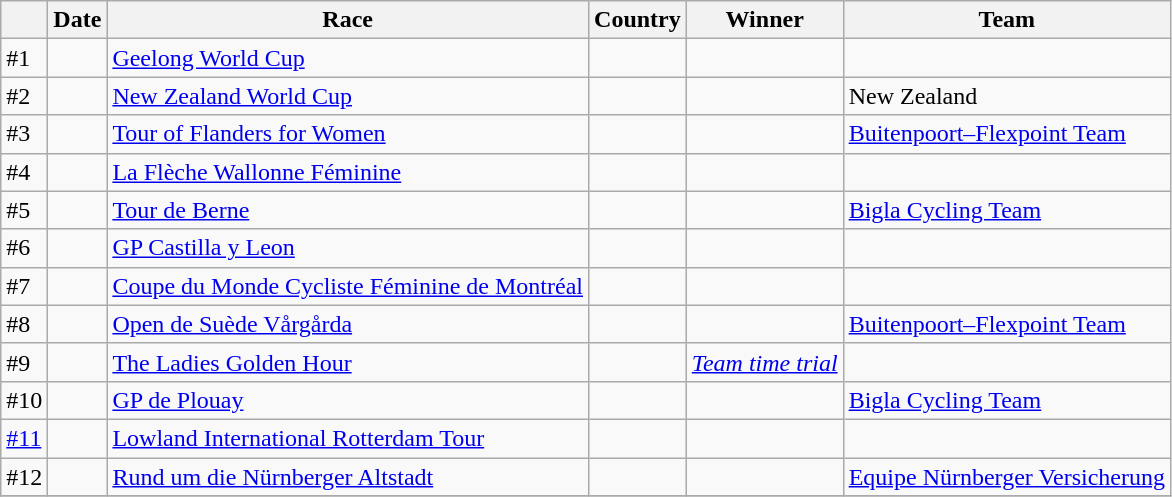<table class="wikitable sortable">
<tr>
<th></th>
<th>Date</th>
<th>Race</th>
<th>Country</th>
<th>Winner</th>
<th>Team</th>
</tr>
<tr>
<td>#1</td>
<td></td>
<td><a href='#'>Geelong World Cup</a></td>
<td></td>
<td></td>
<td></td>
</tr>
<tr>
<td>#2</td>
<td></td>
<td><a href='#'>New Zealand World Cup</a></td>
<td></td>
<td></td>
<td> New Zealand</td>
</tr>
<tr>
<td>#3</td>
<td></td>
<td><a href='#'>Tour of Flanders for Women</a></td>
<td></td>
<td></td>
<td><a href='#'>Buitenpoort–Flexpoint Team</a></td>
</tr>
<tr>
<td>#4</td>
<td></td>
<td><a href='#'>La Flèche Wallonne Féminine</a></td>
<td></td>
<td></td>
<td></td>
</tr>
<tr>
<td>#5</td>
<td></td>
<td><a href='#'>Tour de Berne</a></td>
<td></td>
<td></td>
<td><a href='#'>Bigla Cycling Team</a></td>
</tr>
<tr>
<td>#6</td>
<td></td>
<td><a href='#'>GP Castilla y Leon</a></td>
<td></td>
<td></td>
<td></td>
</tr>
<tr>
<td>#7</td>
<td></td>
<td><a href='#'>Coupe du Monde Cycliste Féminine de Montréal</a></td>
<td></td>
<td></td>
<td></td>
</tr>
<tr>
<td>#8</td>
<td></td>
<td><a href='#'>Open de Suède Vårgårda</a></td>
<td></td>
<td></td>
<td><a href='#'>Buitenpoort–Flexpoint Team</a></td>
</tr>
<tr>
<td>#9</td>
<td></td>
<td><a href='#'>The Ladies Golden Hour</a></td>
<td></td>
<td><em><a href='#'>Team time trial</a></em></td>
<td></td>
</tr>
<tr>
<td>#10</td>
<td></td>
<td><a href='#'>GP de Plouay</a></td>
<td></td>
<td></td>
<td><a href='#'>Bigla Cycling Team</a></td>
</tr>
<tr>
<td><a href='#'>#11</a></td>
<td></td>
<td><a href='#'>Lowland International Rotterdam Tour</a></td>
<td></td>
<td></td>
<td></td>
</tr>
<tr>
<td>#12</td>
<td></td>
<td><a href='#'>Rund um die Nürnberger Altstadt</a></td>
<td></td>
<td></td>
<td><a href='#'>Equipe Nürnberger Versicherung</a></td>
</tr>
<tr>
</tr>
</table>
